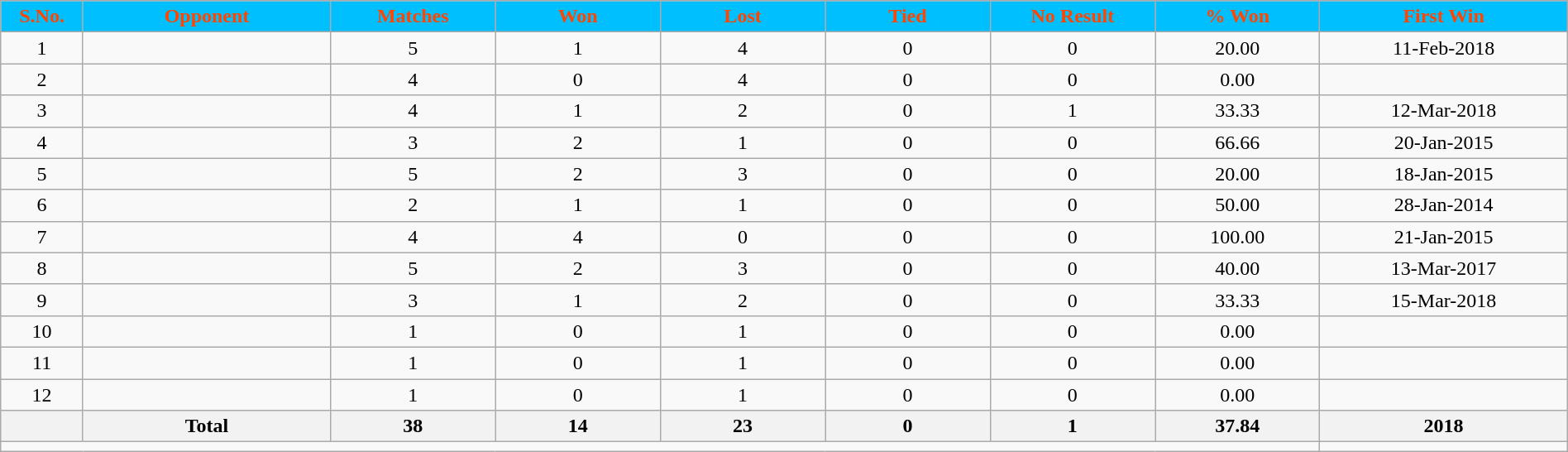<table style="width:100%; text-align:center;" class="wikitable">
<tr style="background:#9cf;">
<th style="background:DeepSkyBlue; color:OrangeRed; width:5%;" scope="col">S.No.</th>
<th style="background:DeepSkyBlue; color:OrangeRed; width:15%;" scope="col">Opponent</th>
<th style="background:DeepSkyBlue; color:OrangeRed; width:10%;" scope="col">Matches</th>
<th style="background:DeepSkyBlue; color:OrangeRed; width:10%;" scope="col">Won</th>
<th style="background:DeepSkyBlue; color:OrangeRed; width:10%;" scope="col">Lost</th>
<th style="background:DeepSkyBlue; color:OrangeRed; width:10%;" scope="col">Tied</th>
<th style="background:DeepSkyBlue; color:OrangeRed; width:10%;" scope="col">No Result</th>
<th style="background:DeepSkyBlue; color:OrangeRed; width:10%;" scope="col">% Won</th>
<th style="background:DeepSkyBlue; color:OrangeRed; width:15%;" scope="col">First Win</th>
</tr>
<tr>
<td>1</td>
<td></td>
<td>5</td>
<td>1</td>
<td>4</td>
<td>0</td>
<td>0</td>
<td>20.00</td>
<td>11-Feb-2018</td>
</tr>
<tr>
<td>2</td>
<td></td>
<td>4</td>
<td>0</td>
<td>4</td>
<td>0</td>
<td>0</td>
<td>0.00</td>
<td></td>
</tr>
<tr>
<td>3</td>
<td></td>
<td>4</td>
<td>1</td>
<td>2</td>
<td>0</td>
<td>1</td>
<td>33.33</td>
<td>12-Mar-2018</td>
</tr>
<tr>
<td>4</td>
<td></td>
<td>3</td>
<td>2</td>
<td>1</td>
<td>0</td>
<td>0</td>
<td>66.66</td>
<td>20-Jan-2015</td>
</tr>
<tr>
<td>5</td>
<td></td>
<td>5</td>
<td>2</td>
<td>3</td>
<td>0</td>
<td>0</td>
<td>20.00</td>
<td>18-Jan-2015</td>
</tr>
<tr>
<td>6</td>
<td></td>
<td>2</td>
<td>1</td>
<td>1</td>
<td>0</td>
<td>0</td>
<td>50.00</td>
<td>28-Jan-2014</td>
</tr>
<tr>
<td>7</td>
<td></td>
<td>4</td>
<td>4</td>
<td>0</td>
<td>0</td>
<td>0</td>
<td>100.00</td>
<td>21-Jan-2015</td>
</tr>
<tr>
<td>8</td>
<td></td>
<td>5</td>
<td>2</td>
<td>3</td>
<td>0</td>
<td>0</td>
<td>40.00</td>
<td>13-Mar-2017</td>
</tr>
<tr>
<td>9</td>
<td></td>
<td>3</td>
<td>1</td>
<td>2</td>
<td>0</td>
<td>0</td>
<td>33.33</td>
<td>15-Mar-2018</td>
</tr>
<tr>
<td>10</td>
<td></td>
<td>1</td>
<td>0</td>
<td>1</td>
<td>0</td>
<td>0</td>
<td>0.00</td>
<td></td>
</tr>
<tr>
<td>11</td>
<td></td>
<td>1</td>
<td>0</td>
<td>1</td>
<td>0</td>
<td>0</td>
<td>0.00</td>
<td></td>
</tr>
<tr>
<td>12</td>
<td></td>
<td>1</td>
<td>0</td>
<td>1</td>
<td>0</td>
<td>0</td>
<td>0.00</td>
<td></td>
</tr>
<tr>
<th></th>
<th>Total</th>
<th>38</th>
<th>14</th>
<th>23</th>
<th>0</th>
<th>1</th>
<th>37.84</th>
<th>2018</th>
</tr>
<tr style="text-align:left">
<td colspan="8"></td>
<td></td>
</tr>
</table>
